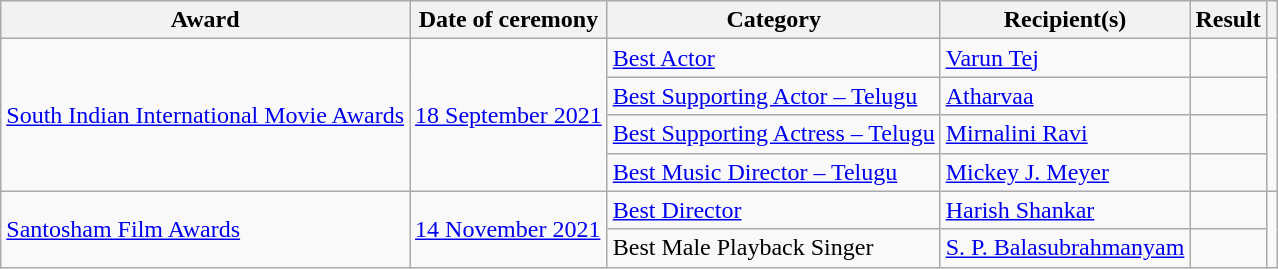<table class="wikitable plainrowheaders sortable">
<tr>
<th scope="col">Award</th>
<th scope="col">Date of ceremony</th>
<th scope="col">Category</th>
<th scope="col">Recipient(s)</th>
<th scope="col">Result</th>
<th scope="col" class="unsortable"></th>
</tr>
<tr>
<td scope="row" rowspan="4"><a href='#'>South Indian International Movie Awards</a></td>
<td rowspan="4"><a href='#'>18 September 2021</a></td>
<td><a href='#'>Best Actor</a></td>
<td><a href='#'>Varun Tej</a></td>
<td></td>
<td style="text-align:center;" rowspan="4"></td>
</tr>
<tr>
<td><a href='#'>Best Supporting Actor – Telugu</a></td>
<td><a href='#'>Atharvaa</a></td>
<td></td>
</tr>
<tr>
<td><a href='#'>Best Supporting Actress – Telugu</a></td>
<td><a href='#'>Mirnalini Ravi</a></td>
<td></td>
</tr>
<tr>
<td><a href='#'>Best Music Director – Telugu</a></td>
<td><a href='#'>Mickey J. Meyer</a></td>
<td></td>
</tr>
<tr>
<td scope="row" rowspan="2"><a href='#'>Santosham Film Awards</a></td>
<td rowspan="2"><a href='#'>14 November 2021</a></td>
<td><a href='#'>Best Director</a></td>
<td><a href='#'>Harish Shankar</a></td>
<td></td>
<td style="text-align:center;" rowspan="2"></td>
</tr>
<tr>
<td>Best Male Playback Singer</td>
<td><a href='#'>S. P. Balasubrahmanyam</a></td>
<td></td>
</tr>
</table>
